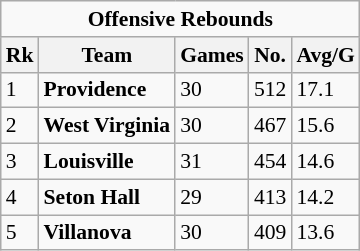<table class="wikitable" style="white-space:nowrap; font-size:90%;">
<tr>
<td colspan=5 align=center><strong>Offensive Rebounds</strong></td>
</tr>
<tr>
<th>Rk</th>
<th>Team</th>
<th>Games</th>
<th>No.</th>
<th>Avg/G</th>
</tr>
<tr>
<td>1</td>
<td><strong>Providence</strong></td>
<td>30</td>
<td>512</td>
<td>17.1</td>
</tr>
<tr>
<td>2</td>
<td><strong>West Virginia</strong></td>
<td>30</td>
<td>467</td>
<td>15.6</td>
</tr>
<tr>
<td>3</td>
<td><strong>Louisville</strong></td>
<td>31</td>
<td>454</td>
<td>14.6</td>
</tr>
<tr>
<td>4</td>
<td><strong>Seton Hall</strong></td>
<td>29</td>
<td>413</td>
<td>14.2</td>
</tr>
<tr>
<td>5</td>
<td><strong>Villanova</strong></td>
<td>30</td>
<td>409</td>
<td>13.6</td>
</tr>
</table>
